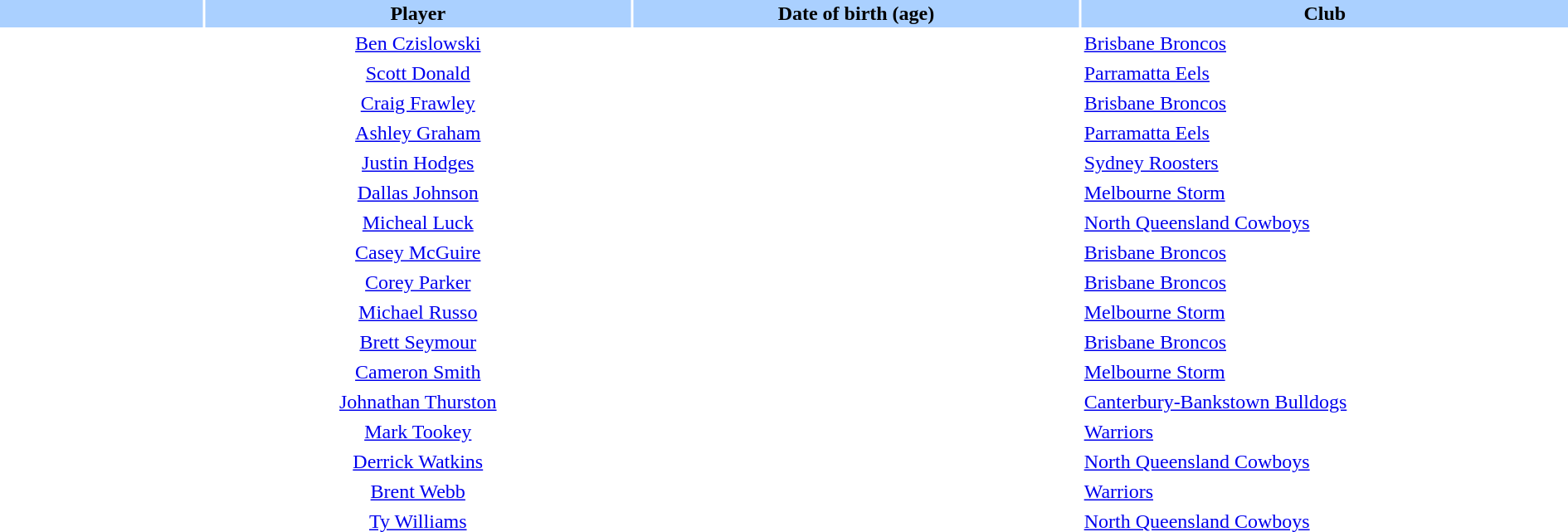<table class="sortable" border="0" cellspacing="2" cellpadding="2" style="width:100%;">
<tr style="background:#AAD0FF">
<th width=10%></th>
<th width=21%>Player</th>
<th width=22%>Date of birth (age)</th>
<th width=24%>Club</th>
</tr>
<tr>
<td style="text-align:center;"></td>
<td style="text-align:center;"><a href='#'>Ben Czislowski</a></td>
<td style="text-align:center;"></td>
<td> <a href='#'>Brisbane Broncos</a></td>
</tr>
<tr>
<td style="text-align:center;"></td>
<td style="text-align:center;"><a href='#'>Scott Donald</a></td>
<td style="text-align:center;"></td>
<td> <a href='#'>Parramatta Eels</a></td>
</tr>
<tr>
<td style="text-align:center;"></td>
<td style="text-align:center;"><a href='#'>Craig Frawley</a></td>
<td style="text-align:center;"></td>
<td> <a href='#'>Brisbane Broncos</a></td>
</tr>
<tr>
<td style="text-align:center;"></td>
<td style="text-align:center;"><a href='#'>Ashley Graham</a></td>
<td style="text-align:center;"></td>
<td> <a href='#'>Parramatta Eels</a></td>
</tr>
<tr>
<td style="text-align:center;"></td>
<td style="text-align:center;"><a href='#'>Justin Hodges</a></td>
<td style="text-align:center;"></td>
<td> <a href='#'>Sydney Roosters</a></td>
</tr>
<tr>
<td style="text-align:center;"></td>
<td style="text-align:center;"><a href='#'>Dallas Johnson</a></td>
<td style="text-align:center;"></td>
<td> <a href='#'>Melbourne Storm</a></td>
</tr>
<tr>
<td style="text-align:center;"></td>
<td style="text-align:center;"><a href='#'>Micheal Luck</a></td>
<td style="text-align:center;"></td>
<td> <a href='#'>North Queensland Cowboys</a></td>
</tr>
<tr>
<td style="text-align:center;"></td>
<td style="text-align:center;"><a href='#'>Casey McGuire</a></td>
<td style="text-align:center;"></td>
<td> <a href='#'>Brisbane Broncos</a></td>
</tr>
<tr>
<td style="text-align:center;"></td>
<td style="text-align:center;"><a href='#'>Corey Parker</a></td>
<td style="text-align:center;"></td>
<td> <a href='#'>Brisbane Broncos</a></td>
</tr>
<tr>
<td style="text-align:center;"></td>
<td style="text-align:center;"><a href='#'>Michael Russo</a></td>
<td style="text-align:center;"></td>
<td> <a href='#'>Melbourne Storm</a></td>
</tr>
<tr>
<td style="text-align:center;"></td>
<td style="text-align:center;"><a href='#'>Brett Seymour</a></td>
<td style="text-align:center;"></td>
<td> <a href='#'>Brisbane Broncos</a></td>
</tr>
<tr>
<td style="text-align:center;"></td>
<td style="text-align:center;"><a href='#'>Cameron Smith</a></td>
<td style="text-align:center;"></td>
<td> <a href='#'>Melbourne Storm</a></td>
</tr>
<tr>
<td style="text-align:center;"></td>
<td style="text-align:center;"><a href='#'>Johnathan Thurston</a></td>
<td style="text-align:center;"></td>
<td> <a href='#'>Canterbury-Bankstown Bulldogs</a></td>
</tr>
<tr>
<td style="text-align:center;"></td>
<td style="text-align:center;"><a href='#'>Mark Tookey</a></td>
<td style="text-align:center;"></td>
<td> <a href='#'>Warriors</a></td>
</tr>
<tr>
<td style="text-align:center;"></td>
<td style="text-align:center;"><a href='#'>Derrick Watkins</a></td>
<td style="text-align:center;"></td>
<td> <a href='#'>North Queensland Cowboys</a></td>
</tr>
<tr>
<td style="text-align:center;"></td>
<td style="text-align:center;"><a href='#'>Brent Webb</a></td>
<td style="text-align:center;"></td>
<td> <a href='#'>Warriors</a></td>
</tr>
<tr>
<td style="text-align:center;"></td>
<td style="text-align:center;"><a href='#'>Ty Williams</a></td>
<td style="text-align:center;"></td>
<td> <a href='#'>North Queensland Cowboys</a></td>
</tr>
</table>
